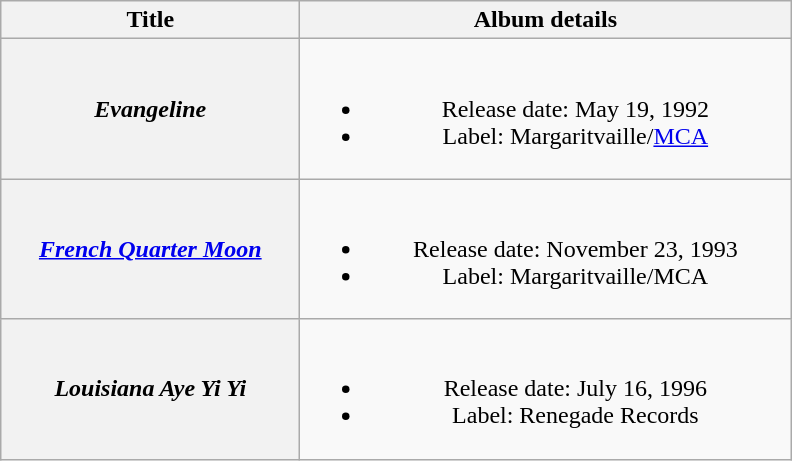<table class="wikitable plainrowheaders" style="text-align:center;">
<tr>
<th style="width:12em;">Title</th>
<th style="width:20em;">Album details</th>
</tr>
<tr>
<th scope="row"><em>Evangeline</em></th>
<td><br><ul><li>Release date: May 19, 1992</li><li>Label: Margaritvaille/<a href='#'>MCA</a></li></ul></td>
</tr>
<tr>
<th scope="row"><em><a href='#'>French Quarter Moon</a></em></th>
<td><br><ul><li>Release date: November 23, 1993</li><li>Label: Margaritvaille/MCA</li></ul></td>
</tr>
<tr>
<th scope="row"><em>Louisiana Aye Yi Yi</em></th>
<td><br><ul><li>Release date: July 16, 1996</li><li>Label: Renegade Records</li></ul></td>
</tr>
</table>
